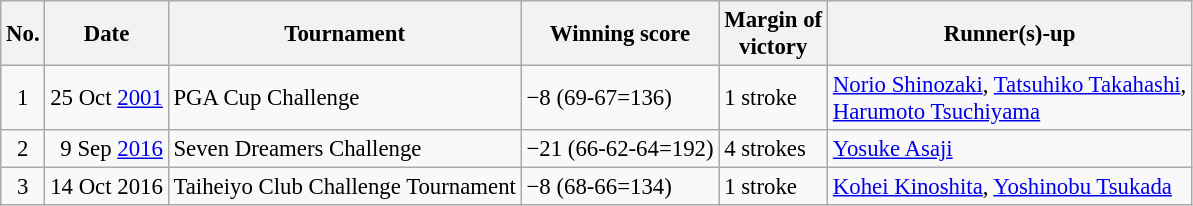<table class="wikitable" style="font-size:95%;">
<tr>
<th>No.</th>
<th>Date</th>
<th>Tournament</th>
<th>Winning score</th>
<th>Margin of<br>victory</th>
<th>Runner(s)-up</th>
</tr>
<tr>
<td align=center>1</td>
<td align=right>25 Oct <a href='#'>2001</a></td>
<td>PGA Cup Challenge</td>
<td>−8 (69-67=136)</td>
<td>1 stroke</td>
<td> <a href='#'>Norio Shinozaki</a>,  <a href='#'>Tatsuhiko Takahashi</a>,<br> <a href='#'>Harumoto Tsuchiyama</a></td>
</tr>
<tr>
<td align=center>2</td>
<td align=right>9 Sep <a href='#'>2016</a></td>
<td>Seven Dreamers Challenge</td>
<td>−21 (66-62-64=192)</td>
<td>4 strokes</td>
<td> <a href='#'>Yosuke Asaji</a></td>
</tr>
<tr>
<td align=center>3</td>
<td align=right>14 Oct 2016</td>
<td>Taiheiyo Club Challenge Tournament</td>
<td>−8 (68-66=134)</td>
<td>1 stroke</td>
<td> <a href='#'>Kohei Kinoshita</a>,  <a href='#'>Yoshinobu Tsukada</a></td>
</tr>
</table>
